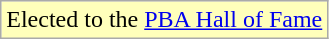<table class="wikitable">
<tr>
<td style="background:#ffb;">Elected to the <a href='#'>PBA Hall of Fame</a></td>
</tr>
</table>
